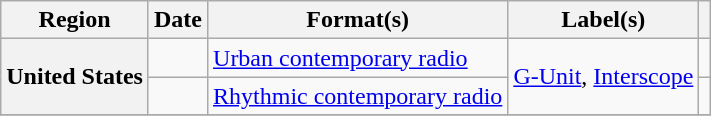<table class="wikitable plainrowheaders" style="text-align:left">
<tr>
<th scope="col">Region</th>
<th scope="col">Date</th>
<th scope="col">Format(s)</th>
<th scope="col">Label(s)</th>
<th scope="col"></th>
</tr>
<tr>
<th scope="row" rowspan="2">United States</th>
<td></td>
<td><a href='#'>Urban contemporary radio</a></td>
<td rowspan="2"><a href='#'>G-Unit</a>, <a href='#'>Interscope</a></td>
<td></td>
</tr>
<tr>
<td></td>
<td><a href='#'>Rhythmic contemporary radio</a></td>
<td></td>
</tr>
<tr>
</tr>
</table>
